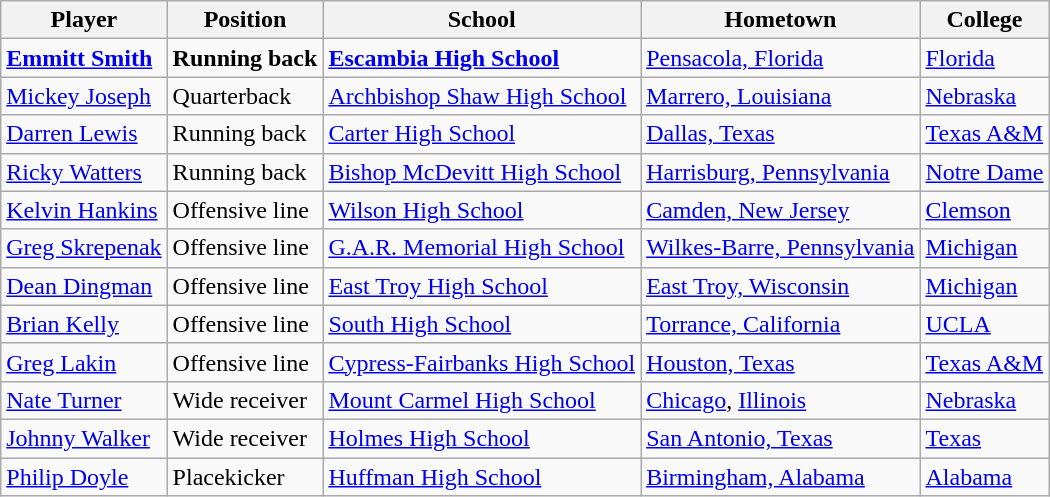<table class="wikitable">
<tr>
<th>Player</th>
<th>Position</th>
<th>School</th>
<th>Hometown</th>
<th>College</th>
</tr>
<tr>
<td><strong><a href='#'>Emmitt Smith</a></strong></td>
<td><strong>Running back</strong></td>
<td><strong><a href='#'>Escambia High School</a></strong></td>
<td><a href='#'>Pensacola, Florida</a></td>
<td><a href='#'>Florida</a></td>
</tr>
<tr>
<td><a href='#'>Mickey Joseph</a></td>
<td>Quarterback</td>
<td><a href='#'>Archbishop Shaw High School</a></td>
<td><a href='#'>Marrero, Louisiana</a></td>
<td><a href='#'>Nebraska</a></td>
</tr>
<tr>
<td><a href='#'>Darren Lewis</a></td>
<td>Running back</td>
<td><a href='#'>Carter High School</a></td>
<td><a href='#'>Dallas, Texas</a></td>
<td><a href='#'>Texas A&M</a></td>
</tr>
<tr>
<td><a href='#'>Ricky Watters</a></td>
<td>Running back</td>
<td><a href='#'>Bishop McDevitt High School</a></td>
<td><a href='#'>Harrisburg, Pennsylvania</a></td>
<td><a href='#'>Notre Dame</a></td>
</tr>
<tr>
<td><a href='#'>Kelvin Hankins</a></td>
<td>Offensive line</td>
<td><a href='#'>Wilson High School</a></td>
<td><a href='#'>Camden, New Jersey</a></td>
<td><a href='#'>Clemson</a></td>
</tr>
<tr>
<td><a href='#'>Greg Skrepenak</a></td>
<td>Offensive line</td>
<td><a href='#'>G.A.R. Memorial High School</a></td>
<td><a href='#'>Wilkes-Barre, Pennsylvania</a></td>
<td><a href='#'>Michigan</a></td>
</tr>
<tr>
<td><a href='#'>Dean Dingman</a></td>
<td>Offensive line</td>
<td><a href='#'>East Troy High School</a></td>
<td><a href='#'>East Troy, Wisconsin</a></td>
<td><a href='#'>Michigan</a></td>
</tr>
<tr>
<td><a href='#'>Brian Kelly</a></td>
<td>Offensive line</td>
<td><a href='#'>South High School</a></td>
<td><a href='#'>Torrance, California</a></td>
<td><a href='#'>UCLA</a></td>
</tr>
<tr>
<td><a href='#'>Greg Lakin</a></td>
<td>Offensive line</td>
<td><a href='#'>Cypress-Fairbanks High School</a></td>
<td><a href='#'>Houston, Texas</a></td>
<td><a href='#'>Texas A&M</a></td>
</tr>
<tr>
<td><a href='#'>Nate Turner</a></td>
<td>Wide receiver</td>
<td><a href='#'>Mount Carmel High School</a></td>
<td><a href='#'>Chicago</a>, <a href='#'>Illinois</a></td>
<td><a href='#'>Nebraska</a></td>
</tr>
<tr>
<td><a href='#'>Johnny Walker</a></td>
<td>Wide receiver</td>
<td><a href='#'>Holmes High School</a></td>
<td><a href='#'>San Antonio, Texas</a></td>
<td><a href='#'>Texas</a></td>
</tr>
<tr>
<td><a href='#'>Philip Doyle</a></td>
<td>Placekicker</td>
<td><a href='#'>Huffman High School</a></td>
<td><a href='#'>Birmingham, Alabama</a></td>
<td><a href='#'>Alabama</a></td>
</tr>
</table>
